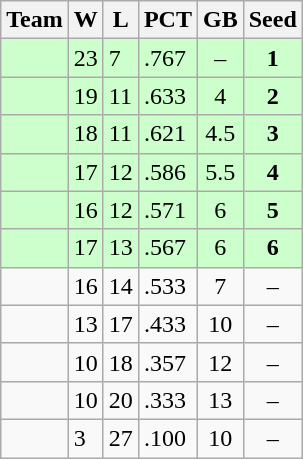<table class=wikitable>
<tr>
<th>Team</th>
<th>W</th>
<th>L</th>
<th>PCT</th>
<th>GB</th>
<th>Seed</th>
</tr>
<tr bgcolor=#ccffcc>
<td></td>
<td>23</td>
<td>7</td>
<td>.767</td>
<td style="text-align:center;">–</td>
<td style="text-align:center;"><strong>1</strong></td>
</tr>
<tr bgcolor=#ccffcc>
<td></td>
<td>19</td>
<td>11</td>
<td>.633</td>
<td style="text-align:center;">4</td>
<td style="text-align:center;"><strong>2</strong></td>
</tr>
<tr bgcolor=#ccffcc>
<td></td>
<td>18</td>
<td>11</td>
<td>.621</td>
<td style="text-align:center;">4.5</td>
<td style="text-align:center;"><strong>3</strong></td>
</tr>
<tr bgcolor=#ccffcc>
<td></td>
<td>17</td>
<td>12</td>
<td>.586</td>
<td style="text-align:center;">5.5</td>
<td style="text-align:center;"><strong>4</strong></td>
</tr>
<tr bgcolor=#ccffcc>
<td></td>
<td>16</td>
<td>12</td>
<td>.571</td>
<td style="text-align:center;">6</td>
<td style="text-align:center;"><strong>5</strong></td>
</tr>
<tr bgcolor=#ccffcc>
<td></td>
<td>17</td>
<td>13</td>
<td>.567</td>
<td style="text-align:center;">6</td>
<td style="text-align:center;"><strong>6</strong></td>
</tr>
<tr>
<td></td>
<td>16</td>
<td>14</td>
<td>.533</td>
<td style="text-align:center;">7</td>
<td style="text-align:center;">–</td>
</tr>
<tr>
<td></td>
<td>13</td>
<td>17</td>
<td>.433</td>
<td style="text-align:center;">10</td>
<td style="text-align:center;">–</td>
</tr>
<tr>
<td></td>
<td>10</td>
<td>18</td>
<td>.357</td>
<td style="text-align:center;">12</td>
<td style="text-align:center;">–</td>
</tr>
<tr>
<td></td>
<td>10</td>
<td>20</td>
<td>.333</td>
<td style="text-align:center;">13</td>
<td style="text-align:center;">–</td>
</tr>
<tr>
<td></td>
<td>3</td>
<td>27</td>
<td>.100</td>
<td style="text-align:center;">10</td>
<td style="text-align:center;">–</td>
</tr>
</table>
